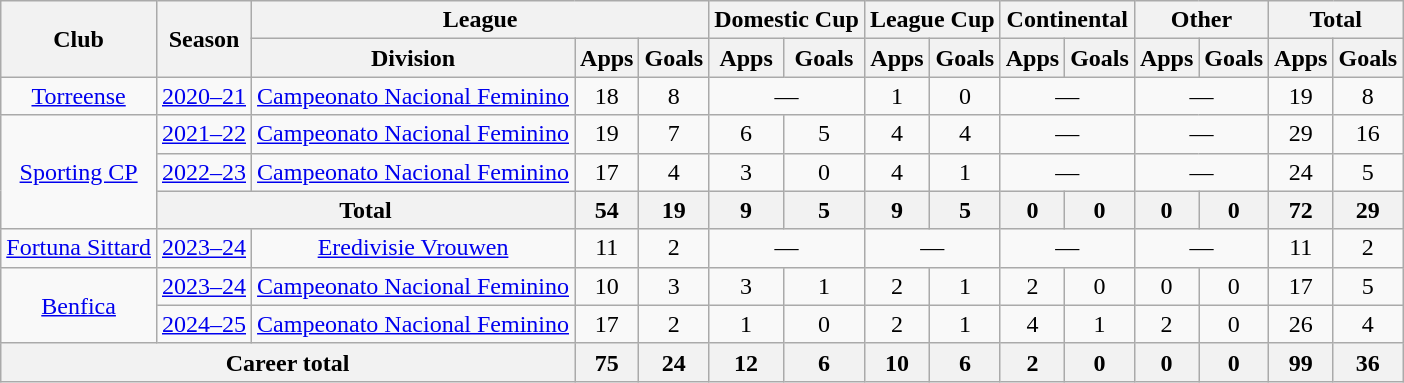<table class="wikitable" style="text-align: center">
<tr>
<th rowspan="2">Club</th>
<th rowspan="2">Season</th>
<th colspan="3">League</th>
<th colspan="2">Domestic Cup</th>
<th colspan="2">League Cup</th>
<th colspan="2">Continental</th>
<th colspan="2">Other</th>
<th colspan="2">Total</th>
</tr>
<tr>
<th>Division</th>
<th>Apps</th>
<th>Goals</th>
<th>Apps</th>
<th>Goals</th>
<th>Apps</th>
<th>Goals</th>
<th>Apps</th>
<th>Goals</th>
<th>Apps</th>
<th>Goals</th>
<th>Apps</th>
<th>Goals</th>
</tr>
<tr>
<td rowspan="1"><a href='#'>Torreense</a></td>
<td rowspan="1"><a href='#'>2020–21</a></td>
<td><a href='#'>Campeonato Nacional Feminino</a></td>
<td>18</td>
<td>8</td>
<td colspan=2>—</td>
<td>1</td>
<td>0</td>
<td colspan=2>—</td>
<td colspan=2>—</td>
<td>19</td>
<td>8</td>
</tr>
<tr>
<td rowspan="3"><a href='#'>Sporting CP</a></td>
<td rowspan="1"><a href='#'>2021–22</a></td>
<td><a href='#'>Campeonato Nacional Feminino</a></td>
<td>19</td>
<td>7</td>
<td>6</td>
<td>5</td>
<td>4</td>
<td>4</td>
<td colspan=2>—</td>
<td colspan=2>—</td>
<td>29</td>
<td>16</td>
</tr>
<tr>
<td rowspan="1"><a href='#'>2022–23</a></td>
<td><a href='#'>Campeonato Nacional Feminino</a></td>
<td>17</td>
<td>4</td>
<td>3</td>
<td>0</td>
<td>4</td>
<td>1</td>
<td colspan=2>—</td>
<td colspan=2>—</td>
<td>24</td>
<td>5</td>
</tr>
<tr>
<th colspan="2">Total</th>
<th>54</th>
<th>19</th>
<th>9</th>
<th>5</th>
<th>9</th>
<th>5</th>
<th>0</th>
<th>0</th>
<th>0</th>
<th>0</th>
<th>72</th>
<th>29</th>
</tr>
<tr>
<td rowspan="1"><a href='#'>Fortuna Sittard</a></td>
<td rowspan="1"><a href='#'>2023–24</a></td>
<td><a href='#'>Eredivisie Vrouwen</a></td>
<td>11</td>
<td>2</td>
<td colspan=2>—</td>
<td colspan=2>—</td>
<td colspan=2>—</td>
<td colspan=2>—</td>
<td>11</td>
<td>2</td>
</tr>
<tr>
<td rowspan="2"><a href='#'>Benfica</a></td>
<td rowspan="1"><a href='#'>2023–24</a></td>
<td><a href='#'>Campeonato Nacional Feminino</a></td>
<td>10</td>
<td>3</td>
<td>3</td>
<td>1</td>
<td>2</td>
<td>1</td>
<td>2</td>
<td>0</td>
<td>0</td>
<td>0</td>
<td>17</td>
<td>5</td>
</tr>
<tr>
<td><a href='#'>2024–25</a></td>
<td><a href='#'>Campeonato Nacional Feminino</a></td>
<td>17</td>
<td>2</td>
<td>1</td>
<td>0</td>
<td>2</td>
<td>1</td>
<td>4</td>
<td>1</td>
<td>2</td>
<td>0</td>
<td>26</td>
<td>4</td>
</tr>
<tr>
<th colspan="3" scope="row">Career total</th>
<th>75</th>
<th>24</th>
<th>12</th>
<th>6</th>
<th>10</th>
<th>6</th>
<th>2</th>
<th>0</th>
<th>0</th>
<th>0</th>
<th>99</th>
<th>36</th>
</tr>
</table>
